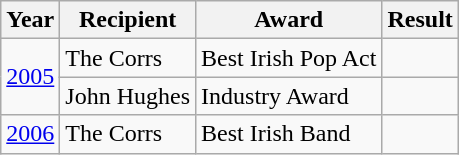<table class="wikitable">
<tr>
<th>Year</th>
<th>Recipient</th>
<th>Award</th>
<th>Result</th>
</tr>
<tr>
<td rowspan="2"><a href='#'>2005</a></td>
<td>The Corrs</td>
<td>Best Irish Pop Act</td>
<td></td>
</tr>
<tr>
<td>John Hughes</td>
<td>Industry Award</td>
<td></td>
</tr>
<tr>
<td><a href='#'>2006</a></td>
<td>The Corrs</td>
<td>Best Irish Band</td>
<td></td>
</tr>
</table>
